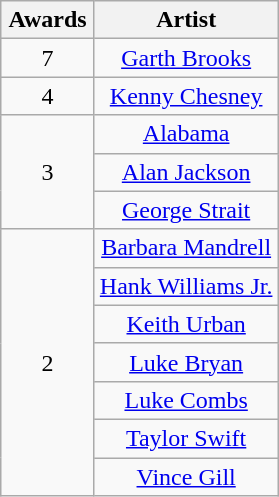<table class="wikitable" rowspan="2" style="text-align:center;">
<tr>
<th scope="col" style="width:55px;">Awards</th>
<th scope="col" style="text-align:center;">Artist</th>
</tr>
<tr>
<td>7</td>
<td><a href='#'>Garth Brooks</a></td>
</tr>
<tr>
<td>4</td>
<td><a href='#'>Kenny Chesney</a></td>
</tr>
<tr>
<td rowspan=3>3</td>
<td><a href='#'>Alabama</a></td>
</tr>
<tr>
<td><a href='#'>Alan Jackson</a></td>
</tr>
<tr>
<td><a href='#'>George Strait</a></td>
</tr>
<tr>
<td rowspan=7>2</td>
<td><a href='#'>Barbara Mandrell</a></td>
</tr>
<tr>
<td><a href='#'>Hank Williams Jr.</a></td>
</tr>
<tr>
<td><a href='#'>Keith Urban</a></td>
</tr>
<tr>
<td><a href='#'>Luke Bryan</a></td>
</tr>
<tr>
<td><a href='#'>Luke Combs</a></td>
</tr>
<tr>
<td><a href='#'>Taylor Swift</a></td>
</tr>
<tr>
<td><a href='#'>Vince Gill</a></td>
</tr>
</table>
